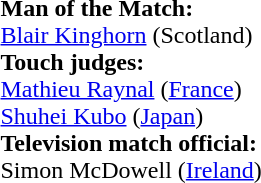<table style="width:100%">
<tr>
<td><br><strong>Man of the Match:</strong>
<br><a href='#'>Blair Kinghorn</a> (Scotland)<br><strong>Touch judges:</strong>
<br><a href='#'>Mathieu Raynal</a> (<a href='#'>France</a>)
<br><a href='#'>Shuhei Kubo</a> (<a href='#'>Japan</a>)
<br><strong>Television match official:</strong>
<br>Simon McDowell (<a href='#'>Ireland</a>)</td>
</tr>
</table>
